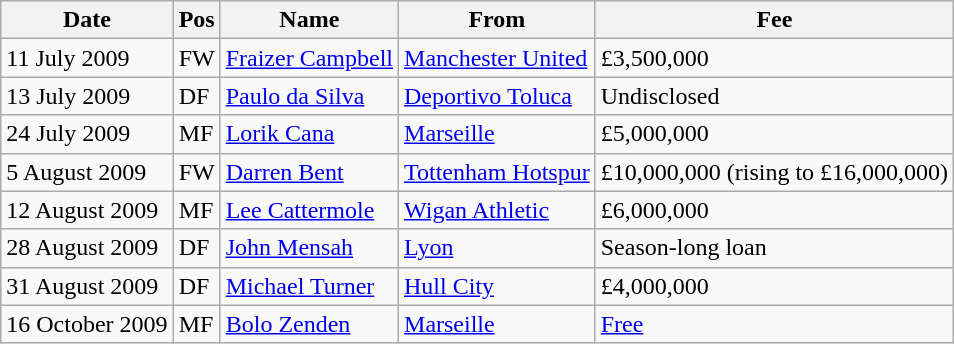<table class="wikitable">
<tr>
<th>Date</th>
<th>Pos</th>
<th>Name</th>
<th>From</th>
<th>Fee</th>
</tr>
<tr>
<td>11 July 2009</td>
<td>FW</td>
<td> <a href='#'>Fraizer Campbell</a></td>
<td><a href='#'>Manchester United</a></td>
<td>£3,500,000</td>
</tr>
<tr>
<td>13 July 2009</td>
<td>DF</td>
<td> <a href='#'>Paulo da Silva</a></td>
<td><a href='#'>Deportivo Toluca</a></td>
<td>Undisclosed</td>
</tr>
<tr>
<td>24 July 2009</td>
<td>MF</td>
<td> <a href='#'>Lorik Cana</a></td>
<td><a href='#'>Marseille</a></td>
<td>£5,000,000</td>
</tr>
<tr>
<td>5 August 2009</td>
<td>FW</td>
<td> <a href='#'>Darren Bent</a></td>
<td><a href='#'>Tottenham Hotspur</a></td>
<td>£10,000,000 (rising to £16,000,000)</td>
</tr>
<tr>
<td>12 August 2009</td>
<td>MF</td>
<td> <a href='#'>Lee Cattermole</a></td>
<td><a href='#'>Wigan Athletic</a></td>
<td>£6,000,000</td>
</tr>
<tr>
<td>28 August 2009</td>
<td>DF</td>
<td> <a href='#'>John Mensah</a></td>
<td><a href='#'>Lyon</a></td>
<td>Season-long loan</td>
</tr>
<tr>
<td>31 August 2009</td>
<td>DF</td>
<td> <a href='#'>Michael Turner</a></td>
<td><a href='#'>Hull City</a></td>
<td>£4,000,000</td>
</tr>
<tr>
<td>16 October 2009</td>
<td>MF</td>
<td> <a href='#'>Bolo Zenden</a></td>
<td><a href='#'>Marseille</a></td>
<td><a href='#'>Free</a></td>
</tr>
</table>
